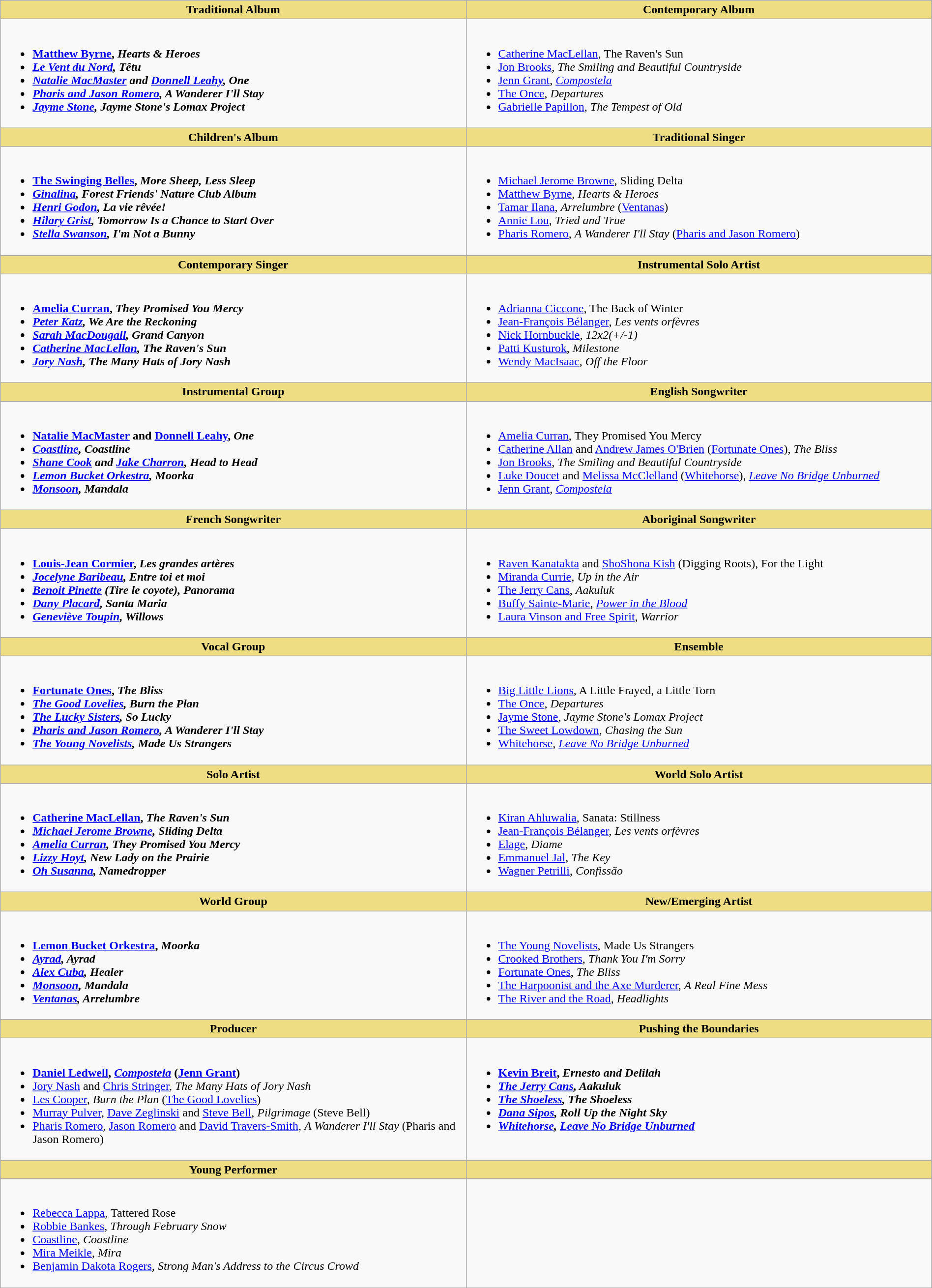<table class=wikitable width="100%">
<tr>
<th style="background:#EEDD82; width:50%">Traditional Album</th>
<th style="background:#EEDD82; width:50%">Contemporary Album</th>
</tr>
<tr>
<td valign="top"><br><ul><li> <strong><a href='#'>Matthew Byrne</a>, <em>Hearts & Heroes<strong><em></li><li><a href='#'>Le Vent du Nord</a>, </em>Têtu<em></li><li><a href='#'>Natalie MacMaster</a> and <a href='#'>Donnell Leahy</a>, </em>One<em></li><li><a href='#'>Pharis and Jason Romero</a>, </em>A Wanderer I'll Stay<em></li><li><a href='#'>Jayme Stone</a>, </em>Jayme Stone's Lomax Project<em></li></ul></td>
<td valign="top"><br><ul><li> </strong><a href='#'>Catherine MacLellan</a>, </em>The Raven's Sun</em></strong></li><li><a href='#'>Jon Brooks</a>, <em>The Smiling and Beautiful Countryside</em></li><li><a href='#'>Jenn Grant</a>, <em><a href='#'>Compostela</a></em></li><li><a href='#'>The Once</a>, <em>Departures</em></li><li><a href='#'>Gabrielle Papillon</a>, <em>The Tempest of Old</em></li></ul></td>
</tr>
<tr>
<th style="background:#EEDD82; width:50%">Children's Album</th>
<th style="background:#EEDD82; width:50%">Traditional Singer</th>
</tr>
<tr>
<td valign="top"><br><ul><li> <strong><a href='#'>The Swinging Belles</a>, <em>More Sheep, Less Sleep<strong><em></li><li><a href='#'>Ginalina</a>, </em>Forest Friends' Nature Club Album<em></li><li><a href='#'>Henri Godon</a>, </em>La vie rêvée!<em></li><li><a href='#'>Hilary Grist</a>, </em>Tomorrow Is a Chance to Start Over<em></li><li><a href='#'>Stella Swanson</a>, </em>I'm Not a Bunny<em></li></ul></td>
<td valign="top"><br><ul><li> </strong><a href='#'>Michael Jerome Browne</a>, </em>Sliding Delta</em></strong></li><li><a href='#'>Matthew Byrne</a>, <em>Hearts & Heroes</em></li><li><a href='#'>Tamar Ilana</a>, <em>Arrelumbre</em> (<a href='#'>Ventanas</a>)</li><li><a href='#'>Annie Lou</a>, <em>Tried and True</em></li><li><a href='#'>Pharis Romero</a>, <em>A Wanderer I'll Stay</em> (<a href='#'>Pharis and Jason Romero</a>)</li></ul></td>
</tr>
<tr>
<th style="background:#EEDD82; width:50%">Contemporary Singer</th>
<th style="background:#EEDD82; width:50%">Instrumental Solo Artist</th>
</tr>
<tr>
<td valign="top"><br><ul><li> <strong><a href='#'>Amelia Curran</a>, <em>They Promised You Mercy<strong><em></li><li><a href='#'>Peter Katz</a>, </em>We Are the Reckoning<em></li><li><a href='#'>Sarah MacDougall</a>, </em>Grand Canyon<em></li><li><a href='#'>Catherine MacLellan</a>, </em>The Raven's Sun<em></li><li><a href='#'>Jory Nash</a>, </em>The Many Hats of Jory Nash<em></li></ul></td>
<td valign="top"><br><ul><li> </strong><a href='#'>Adrianna Ciccone</a>, </em>The Back of Winter</em></strong></li><li><a href='#'>Jean-François Bélanger</a>, <em>Les vents orfèvres</em></li><li><a href='#'>Nick Hornbuckle</a>, <em>12x2(+/-1)</em></li><li><a href='#'>Patti Kusturok</a>, <em>Milestone</em></li><li><a href='#'>Wendy MacIsaac</a>, <em>Off the Floor</em></li></ul></td>
</tr>
<tr>
<th style="background:#EEDD82; width:50%">Instrumental Group</th>
<th style="background:#EEDD82; width:50%">English Songwriter</th>
</tr>
<tr>
<td valign="top"><br><ul><li> <strong><a href='#'>Natalie MacMaster</a> and <a href='#'>Donnell Leahy</a>, <em>One<strong><em></li><li><a href='#'>Coastline</a>, </em>Coastline<em></li><li><a href='#'>Shane Cook</a> and <a href='#'>Jake Charron</a>, </em>Head to Head<em></li><li><a href='#'>Lemon Bucket Orkestra</a>, </em>Moorka<em></li><li><a href='#'>Monsoon</a>, </em>Mandala<em></li></ul></td>
<td valign="top"><br><ul><li> </strong><a href='#'>Amelia Curran</a>, </em>They Promised You Mercy</em></strong></li><li><a href='#'>Catherine Allan</a> and <a href='#'>Andrew James O'Brien</a> (<a href='#'>Fortunate Ones</a>), <em>The Bliss</em></li><li><a href='#'>Jon Brooks</a>, <em>The Smiling and Beautiful Countryside</em></li><li><a href='#'>Luke Doucet</a> and <a href='#'>Melissa McClelland</a> (<a href='#'>Whitehorse</a>), <em><a href='#'>Leave No Bridge Unburned</a></em></li><li><a href='#'>Jenn Grant</a>, <em><a href='#'>Compostela</a></em></li></ul></td>
</tr>
<tr>
<th style="background:#EEDD82; width:50%">French Songwriter</th>
<th style="background:#EEDD82; width:50%">Aboriginal Songwriter</th>
</tr>
<tr>
<td valign="top"><br><ul><li> <strong><a href='#'>Louis-Jean Cormier</a>, <em>Les grandes artères<strong><em></li><li><a href='#'>Jocelyne Baribeau</a>, </em>Entre toi et moi<em></li><li><a href='#'>Benoit Pinette</a> (Tire le coyote), </em>Panorama<em></li><li><a href='#'>Dany Placard</a>, </em>Santa Maria<em></li><li><a href='#'>Geneviève Toupin</a>, </em>Willows<em></li></ul></td>
<td valign="top"><br><ul><li> </strong><a href='#'>Raven Kanatakta</a> and <a href='#'>ShoShona Kish</a> (Digging Roots), </em>For the Light</em></strong></li><li><a href='#'>Miranda Currie</a>, <em>Up in the Air</em></li><li><a href='#'>The Jerry Cans</a>, <em>Aakuluk</em></li><li><a href='#'>Buffy Sainte-Marie</a>, <em><a href='#'>Power in the Blood</a></em></li><li><a href='#'>Laura Vinson and Free Spirit</a>, <em>Warrior</em></li></ul></td>
</tr>
<tr>
<th style="background:#EEDD82; width:50%">Vocal Group</th>
<th style="background:#EEDD82; width:50%">Ensemble</th>
</tr>
<tr>
<td valign="top"><br><ul><li> <strong><a href='#'>Fortunate Ones</a>, <em>The Bliss<strong><em></li><li><a href='#'>The Good Lovelies</a>, </em>Burn the Plan<em></li><li><a href='#'>The Lucky Sisters</a>, </em>So Lucky<em></li><li><a href='#'>Pharis and Jason Romero</a>, </em>A Wanderer I'll Stay<em></li><li><a href='#'>The Young Novelists</a>, </em>Made Us Strangers<em></li></ul></td>
<td valign="top"><br><ul><li> </strong><a href='#'>Big Little Lions</a>, </em>A Little Frayed, a Little Torn</em></strong></li><li><a href='#'>The Once</a>, <em>Departures</em></li><li><a href='#'>Jayme Stone</a>, <em>Jayme Stone's Lomax Project</em></li><li><a href='#'>The Sweet Lowdown</a>, <em>Chasing the Sun</em></li><li><a href='#'>Whitehorse</a>, <em><a href='#'>Leave No Bridge Unburned</a></em></li></ul></td>
</tr>
<tr>
<th style="background:#EEDD82; width:50%">Solo Artist</th>
<th style="background:#EEDD82; width:50%">World Solo Artist</th>
</tr>
<tr>
<td valign="top"><br><ul><li> <strong><a href='#'>Catherine MacLellan</a>, <em>The Raven's Sun<strong><em></li><li><a href='#'>Michael Jerome Browne</a>, </em>Sliding Delta<em></li><li><a href='#'>Amelia Curran</a>, </em>They Promised You Mercy<em></li><li><a href='#'>Lizzy Hoyt</a>, </em>New Lady on the Prairie<em></li><li><a href='#'>Oh Susanna</a>, </em>Namedropper<em></li></ul></td>
<td valign="top"><br><ul><li> </strong><a href='#'>Kiran Ahluwalia</a>, </em>Sanata: Stillness</em></strong></li><li><a href='#'>Jean-François Bélanger</a>, <em>Les vents orfèvres</em></li><li><a href='#'>Elage</a>, <em>Diame</em></li><li><a href='#'>Emmanuel Jal</a>, <em>The Key</em></li><li><a href='#'>Wagner Petrilli</a>, <em>Confissão</em></li></ul></td>
</tr>
<tr>
<th style="background:#EEDD82; width:50%">World Group</th>
<th style="background:#EEDD82; width:50%">New/Emerging Artist</th>
</tr>
<tr>
<td valign="top"><br><ul><li> <strong><a href='#'>Lemon Bucket Orkestra</a>, <em>Moorka<strong><em></li><li><a href='#'>Ayrad</a>, </em>Ayrad<em></li><li><a href='#'>Alex Cuba</a>, </em>Healer<em></li><li><a href='#'>Monsoon</a>, </em>Mandala<em></li><li><a href='#'>Ventanas</a>, </em>Arrelumbre<em></li></ul></td>
<td valign="top"><br><ul><li> </strong><a href='#'>The Young Novelists</a>, </em>Made Us Strangers</em></strong></li><li><a href='#'>Crooked Brothers</a>, <em>Thank You I'm Sorry</em></li><li><a href='#'>Fortunate Ones</a>, <em>The Bliss</em></li><li><a href='#'>The Harpoonist and the Axe Murderer</a>, <em>A Real Fine Mess</em></li><li><a href='#'>The River and the Road</a>, <em>Headlights</em></li></ul></td>
</tr>
<tr>
<th style="background:#EEDD82; width:50%">Producer</th>
<th style="background:#EEDD82; width:50%">Pushing the Boundaries</th>
</tr>
<tr>
<td valign="top"><br><ul><li> <strong><a href='#'>Daniel Ledwell</a>, <em><a href='#'>Compostela</a></em> (<a href='#'>Jenn Grant</a>)</strong></li><li><a href='#'>Jory Nash</a> and <a href='#'>Chris Stringer</a>, <em>The Many Hats of Jory Nash</em></li><li><a href='#'>Les Cooper</a>, <em>Burn the Plan</em> (<a href='#'>The Good Lovelies</a>)</li><li><a href='#'>Murray Pulver</a>, <a href='#'>Dave Zeglinski</a> and <a href='#'>Steve Bell</a>, <em>Pilgrimage</em> (Steve Bell)</li><li><a href='#'>Pharis Romero</a>, <a href='#'>Jason Romero</a> and <a href='#'>David Travers-Smith</a>, <em>A Wanderer I'll Stay</em> (Pharis and Jason Romero)</li></ul></td>
<td valign="top"><br><ul><li> <strong><a href='#'>Kevin Breit</a>, <em>Ernesto and Delilah<strong><em></li><li><a href='#'>The Jerry Cans</a>, </em>Aakuluk<em></li><li><a href='#'>The Shoeless</a>, </em>The Shoeless<em></li><li><a href='#'>Dana Sipos</a>, </em>Roll Up the Night Sky<em></li><li><a href='#'>Whitehorse</a>, </em><a href='#'>Leave No Bridge Unburned</a><em></li></ul></td>
</tr>
<tr>
<th style="background:#EEDD82; width:50%">Young Performer</th>
<th style="background:#EEDD82; width:50%"></th>
</tr>
<tr>
<td valign="top"><br><ul><li> </strong><a href='#'>Rebecca Lappa</a>, </em>Tattered Rose</em></strong></li><li><a href='#'>Robbie Bankes</a>, <em>Through February Snow</em></li><li><a href='#'>Coastline</a>, <em>Coastline</em></li><li><a href='#'>Mira Meikle</a>, <em>Mira</em></li><li><a href='#'>Benjamin Dakota Rogers</a>, <em>Strong Man's Address to the Circus Crowd</em></li></ul></td>
<td valign="top"></td>
</tr>
</table>
